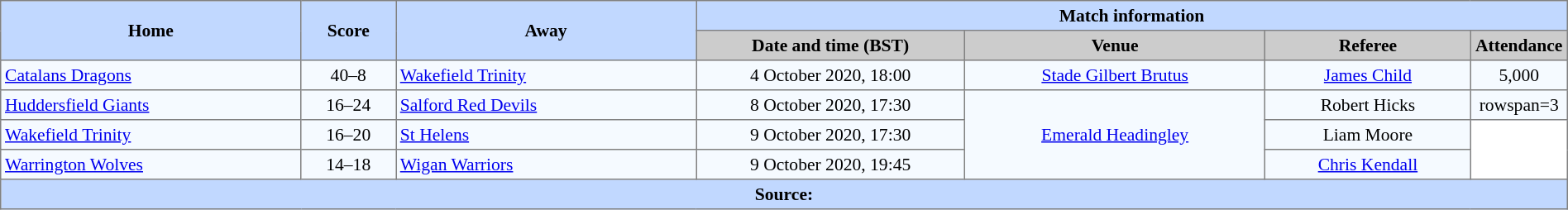<table border=1 style="border-collapse:collapse; font-size:90%; text-align:center;" cellpadding=3 cellspacing=0 width=100%>
<tr bgcolor=#C1D8FF>
<th rowspan=2 width=19%>Home</th>
<th rowspan=2 width=6%>Score</th>
<th rowspan=2 width=19%>Away</th>
<th colspan=4>Match information</th>
</tr>
<tr bgcolor=#CCCCCC>
<th width=17%>Date and time (BST)</th>
<th width=19%>Venue</th>
<th width=13%>Referee</th>
<th width=6%>Attendance</th>
</tr>
<tr bgcolor=#F5FAFF>
<td align=left> <a href='#'>Catalans Dragons</a></td>
<td>40–8</td>
<td align=left> <a href='#'>Wakefield Trinity</a></td>
<td>4 October 2020, 18:00</td>
<td><a href='#'>Stade Gilbert Brutus</a></td>
<td><a href='#'>James Child</a></td>
<td>5,000</td>
</tr>
<tr bgcolor=#F5FAFF>
<td align=left> <a href='#'>Huddersfield Giants</a></td>
<td>16–24</td>
<td align=left> <a href='#'>Salford Red Devils</a></td>
<td>8 October 2020, 17:30</td>
<td rowspan=3><a href='#'>Emerald Headingley</a></td>
<td>Robert Hicks</td>
<td>rowspan=3</td>
</tr>
<tr bgcolor=#F5FAFF>
<td align=left> <a href='#'>Wakefield Trinity</a></td>
<td>16–20</td>
<td align=left> <a href='#'>St Helens</a></td>
<td>9 October 2020, 17:30</td>
<td>Liam Moore</td>
</tr>
<tr bgcolor=#F5FAFF>
<td align=left> <a href='#'>Warrington Wolves</a></td>
<td>14–18</td>
<td align=left> <a href='#'>Wigan Warriors</a></td>
<td>9 October 2020, 19:45</td>
<td><a href='#'>Chris Kendall</a></td>
</tr>
<tr style="background:#c1d8ff;">
<th colspan=7>Source:</th>
</tr>
</table>
